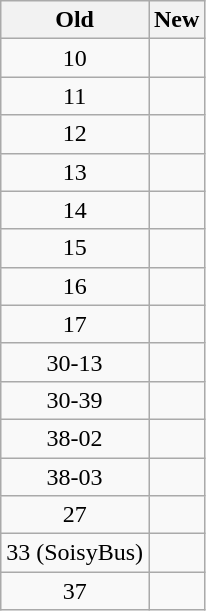<table class="wikitable centre" style="text-align:center;">
<tr>
<th>Old</th>
<th>New</th>
</tr>
<tr>
<td>10</td>
<td></td>
</tr>
<tr>
<td>11</td>
<td></td>
</tr>
<tr>
<td>12</td>
<td></td>
</tr>
<tr>
<td>13</td>
<td></td>
</tr>
<tr>
<td>14</td>
<td></td>
</tr>
<tr>
<td>15</td>
<td></td>
</tr>
<tr>
<td>16</td>
<td></td>
</tr>
<tr>
<td>17</td>
<td></td>
</tr>
<tr>
<td>30-13</td>
<td></td>
</tr>
<tr>
<td>30-39</td>
<td></td>
</tr>
<tr>
<td>38-02</td>
<td></td>
</tr>
<tr>
<td>38-03</td>
<td></td>
</tr>
<tr>
<td>27</td>
<td></td>
</tr>
<tr>
<td>33 (SoisyBus)</td>
<td></td>
</tr>
<tr>
<td>37</td>
<td></td>
</tr>
</table>
